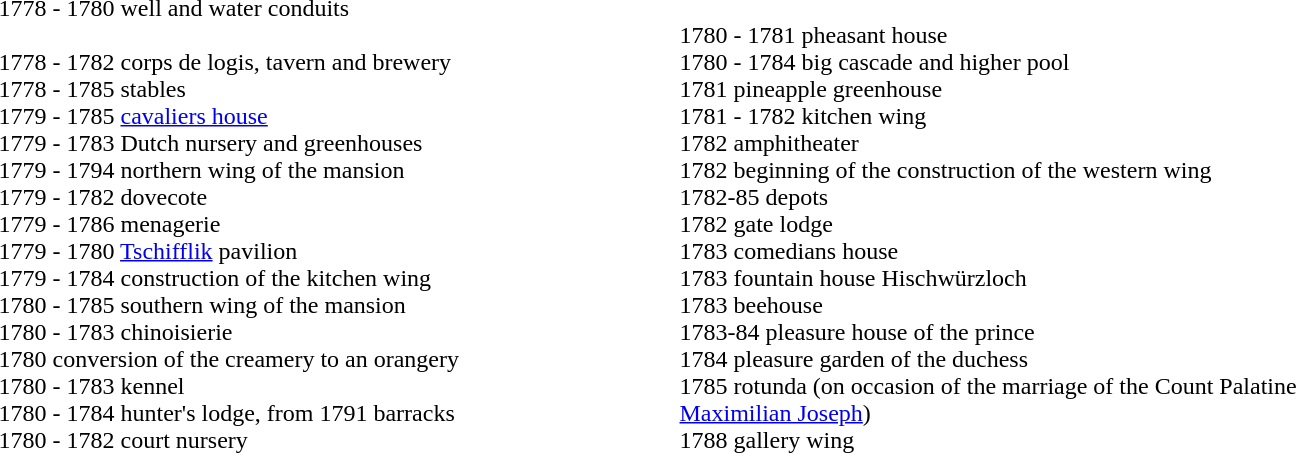<table>
<tr>
<td width="450px">1778 - 1780 well and water conduits<br><br>1778 - 1782 corps de logis, tavern and brewery<br>
1778 - 1785 stables<br>
1779 - 1785 <a href='#'>cavaliers house</a><br>
1779 - 1783 Dutch nursery and greenhouses<br> 
1779 - 1794 northern wing of the mansion<br>
1779 - 1782 dovecote<br>
1779 - 1786 menagerie<br>
1779 - 1780 <a href='#'>Tschifflik</a> pavilion<br>
1779 - 1784 construction of the kitchen wing<br>
1780 - 1785 southern wing of the mansion<br>
1780 - 1783 chinoisierie<br>
1780 conversion of the creamery to an orangery<br>
1780 - 1783 kennel<br>
1780 - 1784 hunter's lodge, from 1791 barracks<br>
1780 - 1782 court nursery</td>
<td width="450px"><br>1780 - 1781 pheasant house<br>
1780 - 1784 big cascade and higher pool<br> 
1781 pineapple greenhouse<br>
1781 - 1782 kitchen wing<br>
1782 amphitheater<br>
1782 beginning of the construction of the western wing<br>
1782-85 depots<br>
1782 gate lodge<br>
1783 comedians house<br>
1783 fountain house Hischwürzloch<br>
1783 beehouse<br>
1783-84 pleasure house of the prince<br>
1784 pleasure garden of the duchess<br>
1785 rotunda (on occasion of the marriage of the Count Palatine <a href='#'>Maximilian Joseph</a>)<br>
1788 gallery wing <br></td>
</tr>
</table>
